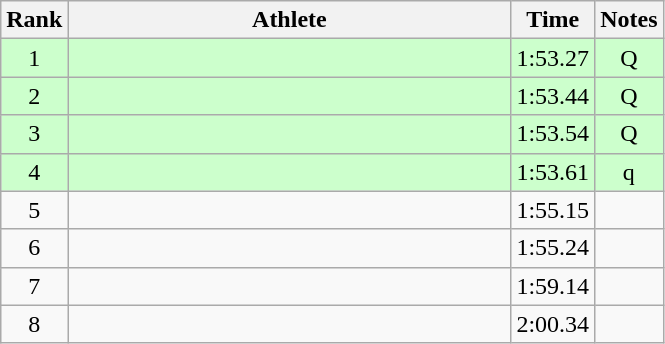<table class="wikitable" style="text-align:center">
<tr>
<th>Rank</th>
<th Style="width:18em">Athlete</th>
<th>Time</th>
<th>Notes</th>
</tr>
<tr style="background:#cfc">
<td>1</td>
<td style="text-align:left"></td>
<td>1:53.27</td>
<td>Q</td>
</tr>
<tr style="background:#cfc">
<td>2</td>
<td style="text-align:left"></td>
<td>1:53.44</td>
<td>Q</td>
</tr>
<tr style="background:#cfc">
<td>3</td>
<td style="text-align:left"></td>
<td>1:53.54</td>
<td>Q</td>
</tr>
<tr style="background:#cfc">
<td>4</td>
<td style="text-align:left"></td>
<td>1:53.61</td>
<td>q</td>
</tr>
<tr>
<td>5</td>
<td style="text-align:left"></td>
<td>1:55.15</td>
<td></td>
</tr>
<tr>
<td>6</td>
<td style="text-align:left"></td>
<td>1:55.24</td>
<td></td>
</tr>
<tr>
<td>7</td>
<td style="text-align:left"></td>
<td>1:59.14</td>
<td></td>
</tr>
<tr>
<td>8</td>
<td style="text-align:left"></td>
<td>2:00.34</td>
<td></td>
</tr>
</table>
